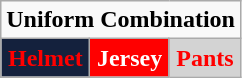<table class="wikitable"  style="display: inline-table;">
<tr>
<td align="center" Colspan="3"><strong>Uniform Combination</strong></td>
</tr>
<tr align="center">
<td style="background:#14213D; color:red"><strong>Helmet</strong></td>
<td style="background:red; color:white"><strong>Jersey</strong></td>
<td style="background:lightgray; color:red"><strong>Pants</strong></td>
</tr>
</table>
